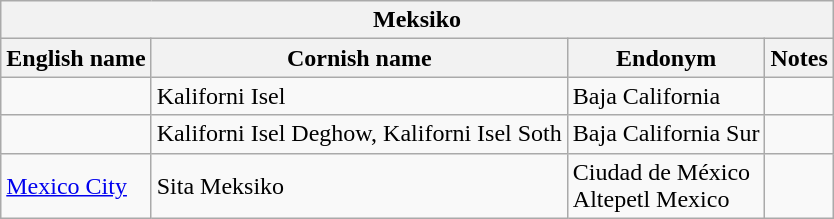<table class="wikitable sortable">
<tr>
<th colspan="24"> Meksiko</th>
</tr>
<tr>
<th>English name</th>
<th>Cornish name</th>
<th>Endonym</th>
<th>Notes</th>
</tr>
<tr>
<td></td>
<td>Kaliforni Isel</td>
<td>Baja California</td>
<td></td>
</tr>
<tr>
<td></td>
<td>Kaliforni Isel Deghow, Kaliforni Isel Soth</td>
<td>Baja California Sur</td>
<td></td>
</tr>
<tr>
<td><a href='#'>Mexico City</a></td>
<td>Sita Meksiko</td>
<td>Ciudad de México<br>Altepetl Mexico</td>
<td></td>
</tr>
</table>
